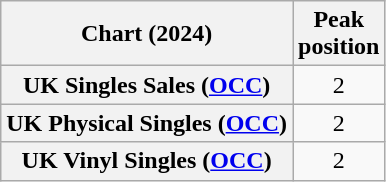<table class="wikitable plainrowheaders" style="text-align:center">
<tr>
<th>Chart (2024)</th>
<th>Peak<br>position</th>
</tr>
<tr>
<th scope="row">UK Singles Sales (<a href='#'>OCC</a>)</th>
<td>2</td>
</tr>
<tr>
<th scope="row">UK Physical Singles (<a href='#'>OCC</a>)</th>
<td>2</td>
</tr>
<tr>
<th scope="row">UK Vinyl Singles (<a href='#'>OCC</a>)</th>
<td>2</td>
</tr>
</table>
